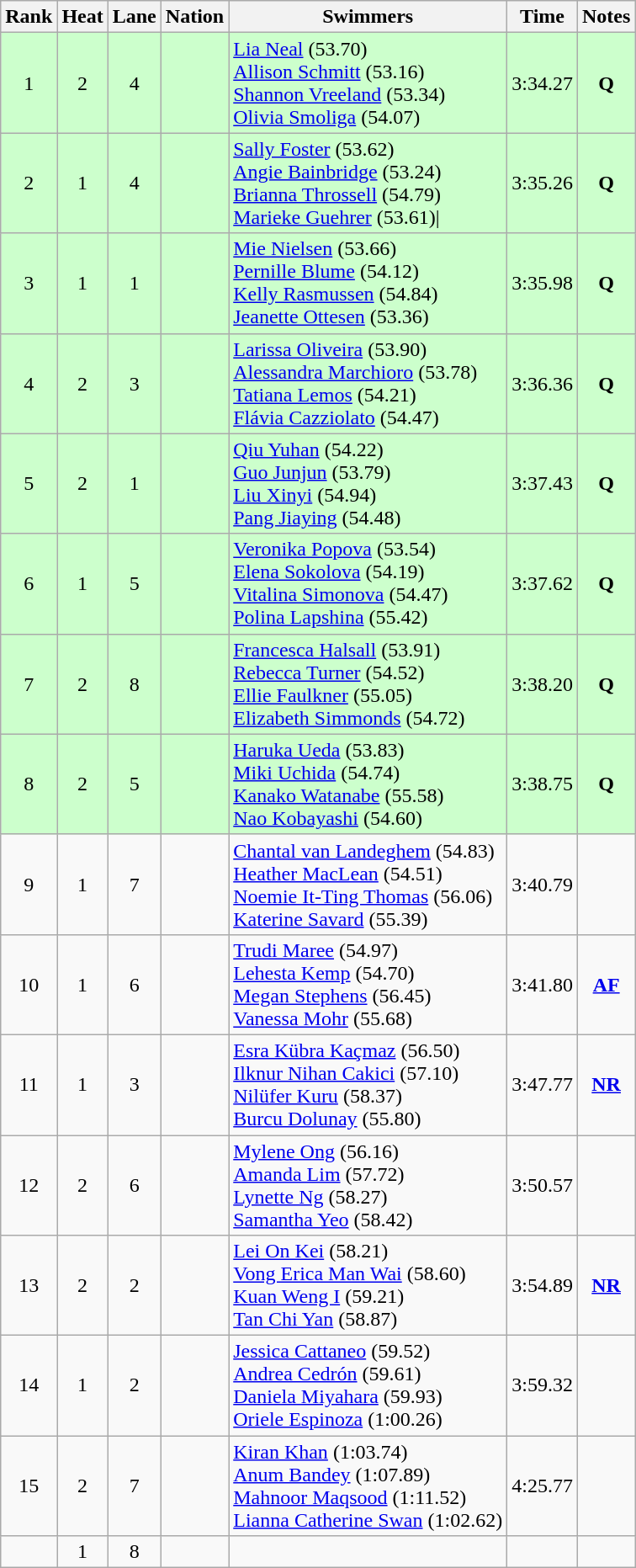<table class="wikitable sortable" style="text-align:center">
<tr>
<th>Rank</th>
<th>Heat</th>
<th>Lane</th>
<th>Nation</th>
<th>Swimmers</th>
<th>Time</th>
<th>Notes</th>
</tr>
<tr bgcolor=ccffcc>
<td>1</td>
<td>2</td>
<td>4</td>
<td align=left></td>
<td align=left><a href='#'>Lia Neal</a> (53.70)<br><a href='#'>Allison Schmitt</a> (53.16)<br><a href='#'>Shannon Vreeland</a> (53.34)<br><a href='#'>Olivia Smoliga</a> (54.07)</td>
<td>3:34.27</td>
<td><strong>Q</strong></td>
</tr>
<tr bgcolor=ccffcc>
<td>2</td>
<td>1</td>
<td>4</td>
<td align=left></td>
<td align=left><a href='#'>Sally Foster</a> (53.62)<br><a href='#'>Angie Bainbridge</a> (53.24)<br><a href='#'>Brianna Throssell</a> (54.79)<br><a href='#'>Marieke Guehrer</a> (53.61)|</td>
<td>3:35.26</td>
<td><strong>Q</strong></td>
</tr>
<tr bgcolor=ccffcc>
<td>3</td>
<td>1</td>
<td>1</td>
<td align=left></td>
<td align=left><a href='#'>Mie Nielsen</a> (53.66)<br><a href='#'>Pernille Blume</a> (54.12)<br><a href='#'>Kelly Rasmussen</a> (54.84)<br><a href='#'>Jeanette Ottesen</a> (53.36)</td>
<td>3:35.98</td>
<td><strong>Q</strong></td>
</tr>
<tr bgcolor=ccffcc>
<td>4</td>
<td>2</td>
<td>3</td>
<td align=left></td>
<td align=left><a href='#'>Larissa Oliveira</a> (53.90)<br><a href='#'>Alessandra Marchioro</a> (53.78)<br><a href='#'>Tatiana Lemos</a> (54.21)<br><a href='#'>Flávia Cazziolato</a> (54.47)</td>
<td>3:36.36</td>
<td><strong>Q</strong></td>
</tr>
<tr bgcolor=ccffcc>
<td>5</td>
<td>2</td>
<td>1</td>
<td align=left></td>
<td align=left><a href='#'>Qiu Yuhan</a> (54.22)<br><a href='#'>Guo Junjun</a> (53.79)<br><a href='#'>Liu Xinyi</a> (54.94)<br><a href='#'>Pang Jiaying</a> (54.48)</td>
<td>3:37.43</td>
<td><strong>Q</strong></td>
</tr>
<tr bgcolor=ccffcc>
<td>6</td>
<td>1</td>
<td>5</td>
<td align=left></td>
<td align=left><a href='#'>Veronika Popova</a> (53.54)<br><a href='#'>Elena Sokolova</a> (54.19)<br><a href='#'>Vitalina Simonova</a> (54.47)<br><a href='#'>Polina Lapshina</a> (55.42)</td>
<td>3:37.62</td>
<td><strong>Q</strong></td>
</tr>
<tr bgcolor=ccffcc>
<td>7</td>
<td>2</td>
<td>8</td>
<td align=left></td>
<td align=left><a href='#'>Francesca Halsall</a> (53.91)<br><a href='#'>Rebecca Turner</a> (54.52)<br><a href='#'>Ellie Faulkner</a> (55.05)<br><a href='#'>Elizabeth Simmonds</a> (54.72)</td>
<td>3:38.20</td>
<td><strong>Q</strong></td>
</tr>
<tr bgcolor=ccffcc>
<td>8</td>
<td>2</td>
<td>5</td>
<td align=left></td>
<td align=left><a href='#'>Haruka Ueda</a> (53.83)<br><a href='#'>Miki Uchida</a> (54.74)<br><a href='#'>Kanako Watanabe</a> (55.58)<br><a href='#'>Nao Kobayashi</a> (54.60)</td>
<td>3:38.75</td>
<td><strong>Q</strong></td>
</tr>
<tr>
<td>9</td>
<td>1</td>
<td>7</td>
<td align=left></td>
<td align=left><a href='#'>Chantal van Landeghem</a> (54.83)<br><a href='#'>Heather MacLean</a> (54.51)<br><a href='#'>Noemie It-Ting Thomas</a> (56.06)<br><a href='#'>Katerine Savard</a> (55.39)</td>
<td>3:40.79</td>
<td></td>
</tr>
<tr>
<td>10</td>
<td>1</td>
<td>6</td>
<td align=left></td>
<td align=left><a href='#'>Trudi Maree</a> (54.97)<br><a href='#'>Lehesta Kemp</a> (54.70)<br><a href='#'>Megan Stephens</a> (56.45)<br><a href='#'>Vanessa Mohr</a> (55.68)</td>
<td>3:41.80</td>
<td><strong><a href='#'>AF</a></strong></td>
</tr>
<tr>
<td>11</td>
<td>1</td>
<td>3</td>
<td align=left></td>
<td align=left><a href='#'>Esra Kübra Kaçmaz</a> (56.50)<br><a href='#'>Ilknur Nihan Cakici</a> (57.10)<br><a href='#'>Nilüfer Kuru</a> (58.37)<br><a href='#'>Burcu Dolunay</a> (55.80)</td>
<td>3:47.77</td>
<td><strong><a href='#'>NR</a></strong></td>
</tr>
<tr>
<td>12</td>
<td>2</td>
<td>6</td>
<td align=left></td>
<td align=left><a href='#'>Mylene Ong</a> (56.16)<br><a href='#'>Amanda Lim</a> (57.72)<br><a href='#'>Lynette Ng</a> (58.27)<br><a href='#'>Samantha Yeo</a> (58.42)</td>
<td>3:50.57</td>
<td></td>
</tr>
<tr>
<td>13</td>
<td>2</td>
<td>2</td>
<td align=left></td>
<td align=left><a href='#'>Lei On Kei</a> (58.21)<br><a href='#'>Vong Erica Man Wai</a> (58.60)<br><a href='#'>Kuan Weng I</a> (59.21)<br><a href='#'>Tan Chi Yan</a> (58.87)</td>
<td>3:54.89</td>
<td><strong><a href='#'>NR</a></strong></td>
</tr>
<tr>
<td>14</td>
<td>1</td>
<td>2</td>
<td align=left></td>
<td align=left><a href='#'>Jessica Cattaneo</a> (59.52)<br><a href='#'>Andrea Cedrón</a> (59.61)<br><a href='#'>Daniela Miyahara</a> (59.93)<br><a href='#'>Oriele Espinoza</a> (1:00.26)</td>
<td>3:59.32</td>
<td></td>
</tr>
<tr>
<td>15</td>
<td>2</td>
<td>7</td>
<td align=left></td>
<td align=left><a href='#'>Kiran Khan</a> (1:03.74)<br><a href='#'>Anum Bandey</a> (1:07.89)<br><a href='#'>Mahnoor Maqsood</a> (1:11.52)<br><a href='#'>Lianna Catherine Swan</a> (1:02.62)</td>
<td>4:25.77</td>
<td></td>
</tr>
<tr>
<td></td>
<td>1</td>
<td>8</td>
<td align=left></td>
<td></td>
<td></td>
<td></td>
</tr>
</table>
